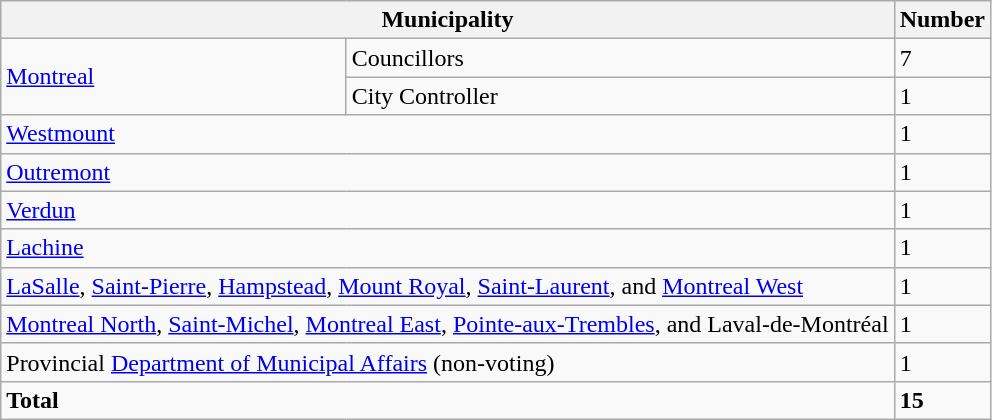<table class="wikitable">
<tr>
<th colspan = "2">Municipality</th>
<th>Number</th>
</tr>
<tr>
<td rowspan = "2"><a href='#'>Montreal</a></td>
<td>Councillors</td>
<td>7</td>
</tr>
<tr>
<td>City Controller</td>
<td>1</td>
</tr>
<tr>
<td colspan = "2"><a href='#'>Westmount</a></td>
<td>1</td>
</tr>
<tr>
<td colspan = "2"><a href='#'>Outremont</a></td>
<td>1</td>
</tr>
<tr>
<td colspan = "2"><a href='#'>Verdun</a></td>
<td>1</td>
</tr>
<tr>
<td colspan = "2"><a href='#'>Lachine</a></td>
<td>1</td>
</tr>
<tr>
<td colspan = "2"><a href='#'>LaSalle</a>, <a href='#'>Saint-Pierre</a>, <a href='#'>Hampstead</a>, <a href='#'>Mount Royal</a>, <a href='#'>Saint-Laurent</a>, and <a href='#'>Montreal West</a></td>
<td>1</td>
</tr>
<tr>
<td colspan = "2"><a href='#'>Montreal North</a>, <a href='#'>Saint-Michel</a>, <a href='#'>Montreal East</a>, <a href='#'>Pointe-aux-Trembles</a>, and Laval-de-Montréal</td>
<td>1</td>
</tr>
<tr>
<td colspan = "2">Provincial <a href='#'>Department of Municipal Affairs</a> (non-voting)</td>
<td>1</td>
</tr>
<tr>
<td colspan = "2"><strong>Total</strong></td>
<td><strong>15</strong></td>
</tr>
</table>
